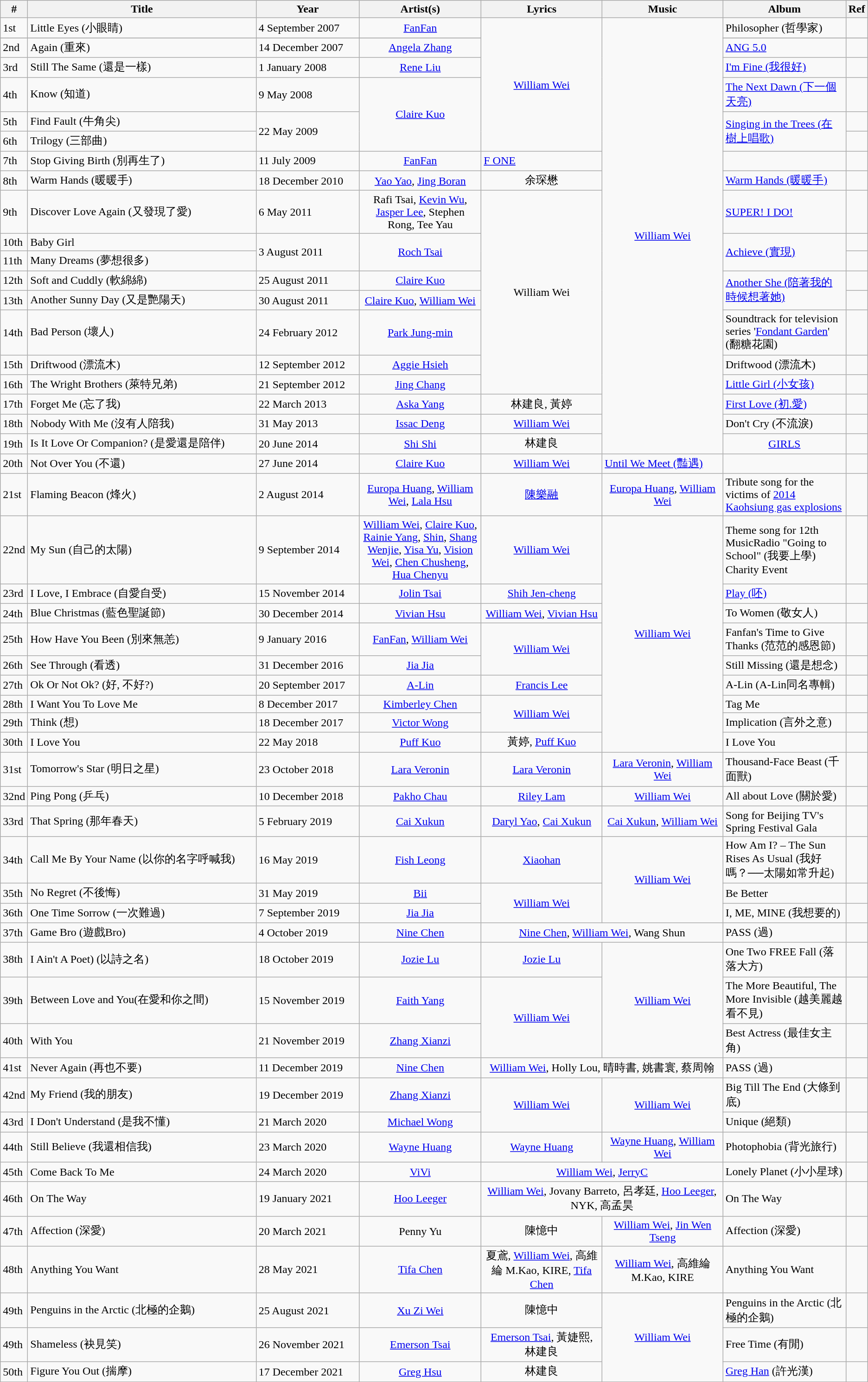<table class="wikitable plainrowheaders">
<tr>
<th width="30px">#</th>
<th width="350px">Title</th>
<th width="150px">Year</th>
<th width="180px">Artist(s)</th>
<th width="180px">Lyrics</th>
<th width="180px">Music</th>
<th width="180px">Album</th>
<th>Ref</th>
</tr>
<tr>
<td>1st</td>
<td>Little Eyes (小眼睛)</td>
<td>4 September 2007</td>
<td style="text-align:center;"><a href='#'>FanFan</a></td>
<td rowspan="7" style="text-align:center;"><a href='#'>William Wei</a></td>
<td rowspan="20" style="text-align:center;"><a href='#'>William Wei</a></td>
<td>Philosopher (哲學家)</td>
<td></td>
</tr>
<tr>
</tr>
<tr>
<td>2nd</td>
<td>Again (重來)</td>
<td>14 December 2007</td>
<td style="text-align:center;"><a href='#'>Angela Zhang</a></td>
<td><a href='#'>ANG 5.0</a></td>
<td></td>
</tr>
<tr>
<td>3rd</td>
<td>Still The Same (還是一樣)</td>
<td>1 January 2008</td>
<td style="text-align:center;"><a href='#'>Rene Liu</a></td>
<td><a href='#'>I'm Fine (我很好)</a></td>
<td></td>
</tr>
<tr>
<td>4th</td>
<td>Know (知道)</td>
<td>9 May 2008</td>
<td rowspan="3" style="text-align:center;"><a href='#'>Claire Kuo</a></td>
<td><a href='#'> The Next Dawn (下一個天亮)</a></td>
<td></td>
</tr>
<tr>
<td>5th</td>
<td>Find Fault (牛角尖)</td>
<td rowspan="2">22 May 2009</td>
<td rowspan="2"><a href='#'> Singing in the Trees (在樹上唱歌)</a></td>
<td></td>
</tr>
<tr>
<td>6th</td>
<td>Trilogy (三部曲)</td>
<td></td>
</tr>
<tr>
<td>7th</td>
<td>Stop Giving Birth (別再生了)</td>
<td>11 July 2009</td>
<td style="text-align:center;"><a href='#'>FanFan</a></td>
<td><a href='#'>F ONE</a></td>
<td></td>
</tr>
<tr>
<td>8th</td>
<td>Warm Hands (暖暖手)</td>
<td>18 December 2010</td>
<td style="text-align:center;"><a href='#'>Yao Yao</a>, <a href='#'>Jing Boran</a></td>
<td style="text-align:center;">余琛懋</td>
<td><a href='#'>Warm Hands (暖暖手)</a></td>
<td></td>
</tr>
<tr>
<td>9th</td>
<td>Discover Love Again (又發現了愛)</td>
<td>6 May 2011</td>
<td style="text-align:center;">Rafi Tsai, <a href='#'>Kevin Wu</a>, <a href='#'>Jasper Lee</a>, Stephen Rong, Tee Yau</td>
<td rowspan="8" style="text-align:center;">William Wei</td>
<td><a href='#'>SUPER! I DO!</a></td>
<td></td>
</tr>
<tr>
<td>10th</td>
<td>Baby Girl</td>
<td rowspan="2">3 August 2011</td>
<td rowspan="2" style="text-align:center;"><a href='#'>Roch Tsai</a></td>
<td rowspan="2"><a href='#'>Achieve (實現)</a></td>
<td></td>
</tr>
<tr>
<td>11th</td>
<td>Many Dreams (夢想很多)</td>
<td></td>
</tr>
<tr>
<td>12th</td>
<td>Soft and Cuddly (軟綿綿)</td>
<td>25 August 2011</td>
<td style="text-align:center;"><a href='#'>Claire Kuo</a></td>
<td rowspan="2"><a href='#'>Another She (陪著我的時候想著她)</a></td>
<td></td>
</tr>
<tr>
<td>13th</td>
<td>Another Sunny Day (又是艷陽天)</td>
<td>30 August 2011</td>
<td style="text-align:center;"><a href='#'>Claire Kuo</a>, <a href='#'>William Wei</a></td>
<td></td>
</tr>
<tr>
<td>14th</td>
<td>Bad Person (壞人)</td>
<td>24 February 2012</td>
<td style="text-align:center;"><a href='#'>Park Jung-min</a></td>
<td>Soundtrack for television series '<a href='#'>Fondant Garden</a>' (翻糖花園)</td>
<td></td>
</tr>
<tr>
<td>15th</td>
<td>Driftwood (漂流木)</td>
<td>12 September 2012</td>
<td style="text-align:center;"><a href='#'>Aggie Hsieh</a></td>
<td>Driftwood (漂流木)</td>
<td></td>
</tr>
<tr>
<td>16th</td>
<td>The Wright Brothers (萊特兄弟)</td>
<td>21 September 2012</td>
<td style="text-align:center;"><a href='#'>Jing Chang</a></td>
<td><a href='#'>Little Girl (小女孩)</a></td>
<td></td>
</tr>
<tr>
<td>17th</td>
<td>Forget Me (忘了我)</td>
<td>22 March 2013</td>
<td style="text-align:center;"><a href='#'>Aska Yang</a></td>
<td style="text-align:center;">林建良, 黃婷</td>
<td><a href='#'>First Love (初.愛)</a></td>
<td></td>
</tr>
<tr>
<td>18th</td>
<td>Nobody With Me (沒有人陪我)</td>
<td>31 May 2013</td>
<td style="text-align:center;"><a href='#'>Issac Deng</a></td>
<td style="text-align:center;"><a href='#'>William Wei</a></td>
<td>Don't Cry (不流淚)</td>
<td></td>
</tr>
<tr>
<td>19th</td>
<td>Is It Love Or Companion? (是愛還是陪伴)</td>
<td>20 June 2014</td>
<td style="text-align:center;"><a href='#'>Shi Shi</a></td>
<td style="text-align:center;">林建良</td>
<td style="text-align:center;"><a href='#'>GIRLS</a></td>
<td></td>
</tr>
<tr>
<td>20th</td>
<td>Not Over You (不還)</td>
<td>27 June 2014</td>
<td style="text-align:center;"><a href='#'>Claire Kuo</a></td>
<td style="text-align:center;"><a href='#'>William Wei</a></td>
<td><a href='#'>Until We Meet (豔遇)</a></td>
<td></td>
</tr>
<tr>
<td>21st</td>
<td>Flaming Beacon (烽火)</td>
<td>2 August 2014</td>
<td style="text-align:center;"><a href='#'>Europa Huang</a>, <a href='#'>William Wei</a>, <a href='#'>Lala Hsu</a></td>
<td style="text-align:center;"><a href='#'>陳樂融</a></td>
<td style="text-align:center;"><a href='#'>Europa Huang</a>, <a href='#'>William Wei</a></td>
<td>Tribute song for the victims of <a href='#'>2014 Kaohsiung gas explosions</a></td>
<td></td>
</tr>
<tr>
<td>22nd</td>
<td>My Sun (自己的太陽)</td>
<td>9 September 2014</td>
<td style="text-align:center;"><a href='#'>William Wei</a>, <a href='#'>Claire Kuo</a>, <a href='#'>Rainie Yang</a>, <a href='#'>Shin</a>, <a href='#'>Shang Wenjie</a>, <a href='#'>Yisa Yu</a>, <a href='#'>Vision Wei</a>, <a href='#'>Chen Chusheng</a>, <a href='#'>Hua Chenyu</a></td>
<td style="text-align:center;"><a href='#'>William Wei</a></td>
<td rowspan="9" style="text-align:center;"><a href='#'>William Wei</a></td>
<td>Theme song for 12th MusicRadio "Going to School" (我要上學) Charity Event</td>
<td></td>
</tr>
<tr>
<td>23rd</td>
<td>I Love, I Embrace (自愛自受)</td>
<td>15 November 2014</td>
<td style="text-align:center;"><a href='#'>Jolin Tsai</a></td>
<td style="text-align:center;"><a href='#'>Shih Jen-cheng</a></td>
<td><a href='#'>Play (呸)</a></td>
<td></td>
</tr>
<tr>
<td>24th</td>
<td>Blue Christmas (藍色聖誕節)</td>
<td>30 December 2014</td>
<td style="text-align:center;"><a href='#'>Vivian Hsu</a></td>
<td style="text-align:center;"><a href='#'>William Wei</a>, <a href='#'>Vivian Hsu</a></td>
<td>To Women (敬女人)</td>
<td></td>
</tr>
<tr>
<td>25th</td>
<td>How Have You Been (別來無恙)</td>
<td>9 January 2016</td>
<td style="text-align:center;"><a href='#'>FanFan</a>, <a href='#'>William Wei</a></td>
<td rowspan="2" style="text-align:center;"><a href='#'>William Wei</a></td>
<td>Fanfan's Time to Give Thanks (范范的感恩節)</td>
<td></td>
</tr>
<tr>
<td>26th</td>
<td>See Through (看透)</td>
<td>31 December 2016</td>
<td style="text-align:center;"><a href='#'>Jia Jia</a></td>
<td>Still Missing (還是想念)</td>
<td></td>
</tr>
<tr>
<td>27th</td>
<td>Ok Or Not Ok? (好, 不好?)</td>
<td>20 September 2017</td>
<td style="text-align:center;"><a href='#'>A-Lin</a></td>
<td style="text-align:center;"><a href='#'>Francis Lee</a></td>
<td>A-Lin (A-Lin同名專輯)</td>
<td></td>
</tr>
<tr>
<td>28th</td>
<td>I Want You To Love Me</td>
<td>8 December 2017</td>
<td style="text-align:center;"><a href='#'>Kimberley Chen</a></td>
<td rowspan="2" style="text-align:center;"><a href='#'>William Wei</a></td>
<td>Tag Me</td>
<td></td>
</tr>
<tr>
<td>29th</td>
<td>Think (想)</td>
<td>18 December 2017</td>
<td style="text-align:center;"><a href='#'>Victor Wong</a></td>
<td>Implication (言外之意)</td>
<td></td>
</tr>
<tr>
<td>30th</td>
<td>I Love You</td>
<td>22 May 2018</td>
<td style="text-align:center;"><a href='#'>Puff Kuo</a></td>
<td style="text-align:center;">黃婷, <a href='#'>Puff Kuo</a></td>
<td>I Love You</td>
<td></td>
</tr>
<tr>
<td>31st</td>
<td>Tomorrow's Star (明日之星)</td>
<td>23 October 2018</td>
<td style="text-align:center;"><a href='#'>Lara Veronin</a></td>
<td style="text-align:center;"><a href='#'>Lara Veronin</a></td>
<td style="text-align:center;"><a href='#'>Lara Veronin</a>, <a href='#'>William Wei</a></td>
<td>Thousand-Face Beast (千面獸)</td>
<td></td>
</tr>
<tr>
<td>32nd</td>
<td>Ping Pong (乒乓)</td>
<td>10 December 2018</td>
<td style="text-align:center;"><a href='#'>Pakho Chau</a></td>
<td style="text-align:center;"><a href='#'>Riley Lam</a></td>
<td style="text-align:center;"><a href='#'>William Wei</a></td>
<td>All about Love (關於愛)</td>
<td></td>
</tr>
<tr>
<td>33rd</td>
<td>That Spring (那年春天)</td>
<td>5 February 2019</td>
<td style="text-align:center;"><a href='#'>Cai Xukun</a></td>
<td style="text-align:center;"><a href='#'>Daryl Yao</a>, <a href='#'>Cai Xukun</a></td>
<td style="text-align:center;"><a href='#'>Cai Xukun</a>, <a href='#'>William Wei</a></td>
<td>Song for Beijing TV's Spring Festival Gala</td>
<td></td>
</tr>
<tr>
<td>34th</td>
<td>Call Me By Your Name (以你的名字呼喊我)</td>
<td>16 May 2019</td>
<td style="text-align:center;"><a href='#'>Fish Leong</a></td>
<td style="text-align:center;"><a href='#'>Xiaohan</a></td>
<td rowspan="3" style="text-align:center;"><a href='#'>William Wei</a></td>
<td>How Am I? – The Sun Rises As Usual (我好嗎？──太陽如常升起)</td>
<td></td>
</tr>
<tr>
<td>35th</td>
<td>No Regret (不後悔)</td>
<td>31 May 2019</td>
<td style="text-align:center;"><a href='#'>Bii</a></td>
<td rowspan="2" style="text-align:center;"><a href='#'>William Wei</a></td>
<td>Be Better</td>
<td></td>
</tr>
<tr>
<td>36th</td>
<td>One Time Sorrow (一次難過)</td>
<td>7 September 2019</td>
<td style="text-align:center;"><a href='#'>Jia Jia</a></td>
<td>I, ME, MINE (我想要的)</td>
<td></td>
</tr>
<tr>
<td>37th</td>
<td>Game Bro (遊戲Bro)</td>
<td>4 October 2019</td>
<td style="text-align:center;"><a href='#'>Nine Chen</a></td>
<td colspan="2" style="text-align:center;"><a href='#'>Nine Chen</a>, <a href='#'>William Wei</a>, Wang Shun</td>
<td>PASS (過)</td>
<td></td>
</tr>
<tr>
<td>38th</td>
<td>I Ain't A Poet) (以詩之名)</td>
<td>18 October 2019</td>
<td style="text-align:center;"><a href='#'>Jozie Lu</a></td>
<td style="text-align:center;"><a href='#'>Jozie Lu</a></td>
<td rowspan="3" style="text-align:center;"><a href='#'>William Wei</a></td>
<td>One Two FREE Fall (落落大方)</td>
<td></td>
</tr>
<tr>
<td>39th</td>
<td>Between Love and You(在愛和你之間)</td>
<td>15 November 2019</td>
<td style="text-align:center;"><a href='#'>Faith Yang</a></td>
<td rowspan="2" style="text-align:center;"><a href='#'>William Wei</a></td>
<td>The More Beautiful, The More Invisible (越美麗越看不見)</td>
<td></td>
</tr>
<tr>
<td>40th</td>
<td>With You</td>
<td>21 November 2019</td>
<td style="text-align:center;"><a href='#'>Zhang Xianzi</a></td>
<td>Best Actress (最佳女主角)</td>
<td></td>
</tr>
<tr>
<td>41st</td>
<td>Never Again (再也不要)</td>
<td>11 December 2019</td>
<td style="text-align:center;"><a href='#'>Nine Chen</a></td>
<td style="text-align:center;" colspan="2"><a href='#'>William Wei</a>, Holly Lou, 晴時書, 姚書寰, 蔡周翰</td>
<td>PASS (過)</td>
<td></td>
</tr>
<tr>
<td>42nd</td>
<td>My Friend (我的朋友)</td>
<td>19 December 2019</td>
<td style="text-align:center;"><a href='#'>Zhang Xianzi</a></td>
<td rowspan="2" style="text-align:center;"><a href='#'>William Wei</a></td>
<td rowspan="2" style="text-align:center;"><a href='#'>William Wei</a></td>
<td>Big Till The End (大條到底)</td>
<td></td>
</tr>
<tr>
<td>43rd</td>
<td>I Don't Understand (是我不懂)</td>
<td>21 March 2020</td>
<td style="text-align:center;"><a href='#'>Michael Wong</a></td>
<td>Unique (絕類)</td>
<td></td>
</tr>
<tr>
<td>44th</td>
<td>Still Believe (我還相信我)</td>
<td>23 March 2020</td>
<td style="text-align:center;"><a href='#'>Wayne Huang</a></td>
<td style="text-align:center;"><a href='#'>Wayne Huang</a></td>
<td style="text-align:center;"><a href='#'>Wayne Huang</a>, <a href='#'>William Wei</a></td>
<td>Photophobia (背光旅行)</td>
<td></td>
</tr>
<tr>
<td>45th</td>
<td>Come Back To Me</td>
<td>24 March 2020</td>
<td style="text-align:center;"><a href='#'>ViVi</a></td>
<td style="text-align:center;" colspan="2"><a href='#'>William Wei</a>, <a href='#'>JerryC</a></td>
<td>Lonely Planet (小小星球)</td>
<td></td>
</tr>
<tr>
<td>46th</td>
<td>On The Way</td>
<td>19 January 2021</td>
<td style="text-align:center;"><a href='#'>Hoo Leeger</a></td>
<td style="text-align:center;" colspan="2"><a href='#'>William Wei</a>, Jovany Barreto, 呂孝廷, <a href='#'>Hoo Leeger</a>, NYK, 高孟昊</td>
<td>On The Way</td>
<td></td>
</tr>
<tr>
<td>47th</td>
<td>Affection (深愛)</td>
<td>20 March 2021</td>
<td style="text-align:center;">Penny Yu</td>
<td style="text-align:center;">陳憶中</td>
<td style="text-align:center;"><a href='#'>William Wei</a>, <a href='#'>Jin Wen Tseng</a></td>
<td>Affection (深愛)</td>
<td></td>
</tr>
<tr>
<td>48th</td>
<td>Anything You Want</td>
<td>28 May 2021</td>
<td style="text-align:center;"><a href='#'>Tifa Chen</a></td>
<td style="text-align:center;">夏鳶, <a href='#'>William Wei</a>, 高維綸 M.Kao, KIRE, <a href='#'>Tifa Chen</a></td>
<td style="text-align:center;"><a href='#'>William Wei</a>, 高維綸 M.Kao, KIRE</td>
<td>Anything You Want</td>
<td></td>
</tr>
<tr>
<td>49th</td>
<td>Penguins in the Arctic (北極的企鵝)</td>
<td>25 August 2021</td>
<td style="text-align:center;"><a href='#'>Xu Zi Wei</a></td>
<td style="text-align:center;">陳憶中</td>
<td rowspan="3" style="text-align:center;"><a href='#'>William Wei</a></td>
<td>Penguins in the Arctic (北極的企鵝)</td>
<td></td>
</tr>
<tr>
<td>49th</td>
<td>Shameless (袂見笑)</td>
<td>26 November 2021</td>
<td style="text-align:center;"><a href='#'>Emerson Tsai</a></td>
<td style="text-align:center;"><a href='#'>Emerson Tsai</a>, 黃婕熙, 林建良</td>
<td>Free Time (有閒)</td>
<td></td>
</tr>
<tr>
<td>50th</td>
<td>Figure You Out (揣摩)</td>
<td>17 December 2021</td>
<td style="text-align:center;"><a href='#'>Greg Hsu</a></td>
<td style="text-align:center;">林建良</td>
<td><a href='#'>Greg Han</a> (許光漢)</td>
<td></td>
</tr>
<tr>
</tr>
</table>
